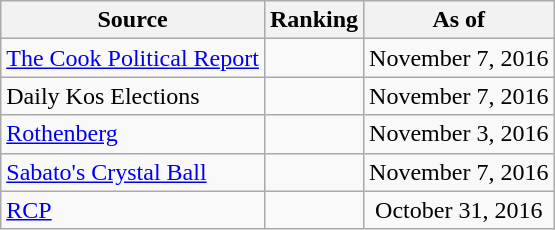<table class="wikitable" style="text-align:center">
<tr>
<th>Source</th>
<th>Ranking</th>
<th>As of</th>
</tr>
<tr>
<td align=left><a href='#'>The Cook Political Report</a></td>
<td></td>
<td>November 7, 2016</td>
</tr>
<tr>
<td align=left>Daily Kos Elections</td>
<td></td>
<td>November 7, 2016</td>
</tr>
<tr>
<td align=left><a href='#'>Rothenberg</a></td>
<td></td>
<td>November 3, 2016</td>
</tr>
<tr>
<td align=left><a href='#'>Sabato's Crystal Ball</a></td>
<td></td>
<td>November 7, 2016</td>
</tr>
<tr>
<td align="left"><a href='#'>RCP</a></td>
<td></td>
<td>October 31, 2016</td>
</tr>
</table>
